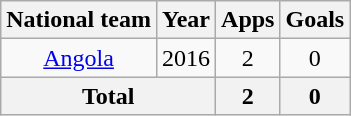<table class="wikitable" style="text-align:center">
<tr>
<th>National team</th>
<th>Year</th>
<th>Apps</th>
<th>Goals</th>
</tr>
<tr>
<td><a href='#'>Angola</a></td>
<td>2016</td>
<td>2</td>
<td>0</td>
</tr>
<tr>
<th colspan=2>Total</th>
<th>2</th>
<th>0</th>
</tr>
</table>
